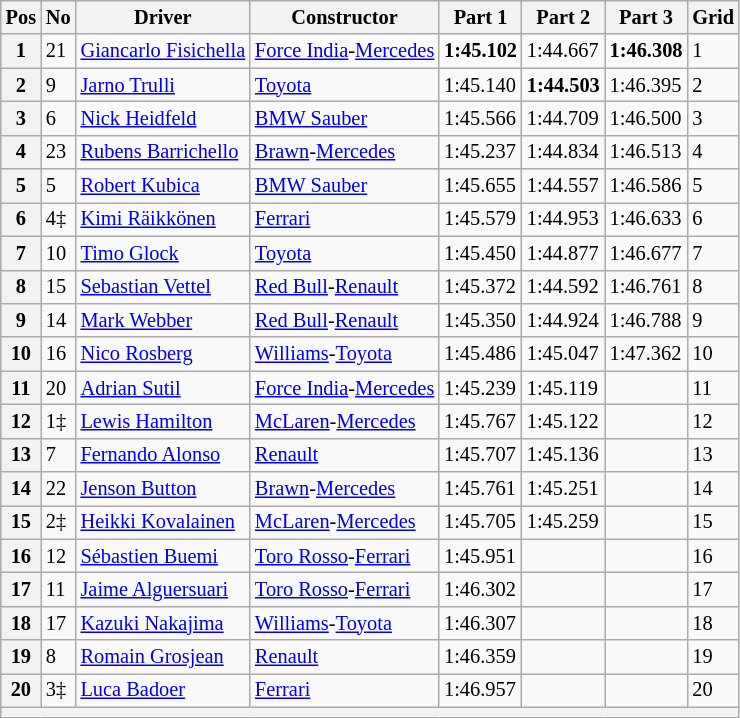<table class="wikitable sortable" style="font-size: 85%">
<tr>
<th>Pos</th>
<th>No</th>
<th>Driver</th>
<th>Constructor</th>
<th>Part 1</th>
<th>Part 2</th>
<th>Part 3</th>
<th>Grid</th>
</tr>
<tr>
<th>1</th>
<td>21</td>
<td> <a href='#'>Giancarlo Fisichella</a></td>
<td><a href='#'>Force India</a>-<a href='#'>Mercedes</a></td>
<td><strong>1:45.102</strong></td>
<td>1:44.667</td>
<td><strong>1:46.308</strong></td>
<td>1</td>
</tr>
<tr>
<th>2</th>
<td>9</td>
<td> <a href='#'>Jarno Trulli</a></td>
<td><a href='#'>Toyota</a></td>
<td>1:45.140</td>
<td><strong>1:44.503</strong></td>
<td>1:46.395</td>
<td>2</td>
</tr>
<tr>
<th>3</th>
<td>6</td>
<td> <a href='#'>Nick Heidfeld</a></td>
<td><a href='#'>BMW Sauber</a></td>
<td>1:45.566</td>
<td>1:44.709</td>
<td>1:46.500</td>
<td>3</td>
</tr>
<tr>
<th>4</th>
<td>23</td>
<td> <a href='#'>Rubens Barrichello</a></td>
<td><a href='#'>Brawn</a>-<a href='#'>Mercedes</a></td>
<td>1:45.237</td>
<td>1:44.834</td>
<td>1:46.513</td>
<td>4</td>
</tr>
<tr>
<th>5</th>
<td>5</td>
<td> <a href='#'>Robert Kubica</a></td>
<td><a href='#'>BMW Sauber</a></td>
<td>1:45.655</td>
<td>1:44.557</td>
<td>1:46.586</td>
<td>5</td>
</tr>
<tr>
<th>6</th>
<td>4‡</td>
<td> <a href='#'>Kimi Räikkönen</a></td>
<td><a href='#'>Ferrari</a></td>
<td>1:45.579</td>
<td>1:44.953</td>
<td>1:46.633</td>
<td>6</td>
</tr>
<tr>
<th>7</th>
<td>10</td>
<td> <a href='#'>Timo Glock</a></td>
<td><a href='#'>Toyota</a></td>
<td>1:45.450</td>
<td>1:44.877</td>
<td>1:46.677</td>
<td>7</td>
</tr>
<tr>
<th>8</th>
<td>15</td>
<td> <a href='#'>Sebastian Vettel</a></td>
<td><a href='#'>Red Bull</a>-<a href='#'>Renault</a></td>
<td>1:45.372</td>
<td>1:44.592</td>
<td>1:46.761</td>
<td>8</td>
</tr>
<tr>
<th>9</th>
<td>14</td>
<td> <a href='#'>Mark Webber</a></td>
<td><a href='#'>Red Bull</a>-<a href='#'>Renault</a></td>
<td>1:45.350</td>
<td>1:44.924</td>
<td>1:46.788</td>
<td>9</td>
</tr>
<tr>
<th>10</th>
<td>16</td>
<td> <a href='#'>Nico Rosberg</a></td>
<td><a href='#'>Williams</a>-<a href='#'>Toyota</a></td>
<td>1:45.486</td>
<td>1:45.047</td>
<td>1:47.362</td>
<td>10</td>
</tr>
<tr>
<th>11</th>
<td>20</td>
<td> <a href='#'>Adrian Sutil</a></td>
<td><a href='#'>Force India</a>-<a href='#'>Mercedes</a></td>
<td>1:45.239</td>
<td>1:45.119</td>
<td></td>
<td>11</td>
</tr>
<tr>
<th>12</th>
<td>1‡</td>
<td> <a href='#'>Lewis Hamilton</a></td>
<td><a href='#'>McLaren</a>-<a href='#'>Mercedes</a></td>
<td>1:45.767</td>
<td>1:45.122</td>
<td></td>
<td>12</td>
</tr>
<tr>
<th>13</th>
<td>7</td>
<td> <a href='#'>Fernando Alonso</a></td>
<td><a href='#'>Renault</a></td>
<td>1:45.707</td>
<td>1:45.136</td>
<td></td>
<td>13</td>
</tr>
<tr>
<th>14</th>
<td>22</td>
<td> <a href='#'>Jenson Button</a></td>
<td><a href='#'>Brawn</a>-<a href='#'>Mercedes</a></td>
<td>1:45.761</td>
<td>1:45.251</td>
<td></td>
<td>14</td>
</tr>
<tr>
<th>15</th>
<td>2‡</td>
<td> <a href='#'>Heikki Kovalainen</a></td>
<td><a href='#'>McLaren</a>-<a href='#'>Mercedes</a></td>
<td>1:45.705</td>
<td>1:45.259</td>
<td></td>
<td>15</td>
</tr>
<tr>
<th>16</th>
<td>12</td>
<td> <a href='#'>Sébastien Buemi</a></td>
<td><a href='#'>Toro Rosso</a>-<a href='#'>Ferrari</a></td>
<td>1:45.951</td>
<td></td>
<td></td>
<td>16</td>
</tr>
<tr>
<th>17</th>
<td>11</td>
<td> <a href='#'>Jaime Alguersuari</a></td>
<td><a href='#'>Toro Rosso</a>-<a href='#'>Ferrari</a></td>
<td>1:46.302</td>
<td></td>
<td></td>
<td>17</td>
</tr>
<tr>
<th>18</th>
<td>17</td>
<td> <a href='#'>Kazuki Nakajima</a></td>
<td><a href='#'>Williams</a>-<a href='#'>Toyota</a></td>
<td>1:46.307</td>
<td></td>
<td></td>
<td>18</td>
</tr>
<tr>
<th>19</th>
<td>8</td>
<td> <a href='#'>Romain Grosjean</a></td>
<td><a href='#'>Renault</a></td>
<td>1:46.359</td>
<td></td>
<td></td>
<td>19</td>
</tr>
<tr>
<th>20</th>
<td>3‡</td>
<td> <a href='#'>Luca Badoer</a></td>
<td><a href='#'>Ferrari</a></td>
<td>1:46.957</td>
<td></td>
<td></td>
<td>20</td>
</tr>
<tr>
<th colspan="8"></th>
</tr>
</table>
